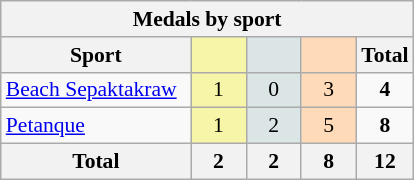<table class="wikitable" style="font-size:90%; text-align:center;">
<tr>
<th colspan=5>Medals by sport</th>
</tr>
<tr>
<th width=120>Sport</th>
<th scope="col" width=30 style="background:#F7F6A8;"></th>
<th scope="col" width=30 style="background:#DCE5E5;"></th>
<th scope="col" width=30 style="background:#FFDAB9;"></th>
<th width=30>Total</th>
</tr>
<tr>
<td align=left> <a href='#'>Beach Sepaktakraw</a></td>
<td style="background:#F7F6A8;">1</td>
<td style="background:#DCE5E5;">0</td>
<td style="background:#FFDAB9;">3</td>
<td><strong>4</strong></td>
</tr>
<tr>
<td align=left> <a href='#'>Petanque</a></td>
<td style="background:#F7F6A8;">1</td>
<td style="background:#DCE5E5;">2</td>
<td style="background:#FFDAB9;">5</td>
<td><strong>8</strong></td>
</tr>
<tr class="sortbottom">
<th>Total</th>
<th>2</th>
<th>2</th>
<th>8</th>
<th>12</th>
</tr>
</table>
